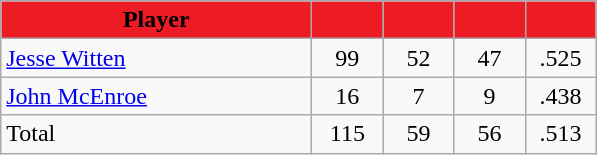<table class="wikitable" style="text-align:center">
<tr>
<th style="background:#ED1C24; color:black" width="200px">Player</th>
<th style="background:#ED1C24; color:black" width="40px"></th>
<th style="background:#ED1C24; color:black" width="40px"></th>
<th style="background:#ED1C24; color:black" width="40px"></th>
<th style="background:#ED1C24; color:black" width="40px"></th>
</tr>
<tr>
<td style="text-align:left"><a href='#'>Jesse Witten</a></td>
<td>99</td>
<td>52</td>
<td>47</td>
<td>.525</td>
</tr>
<tr>
<td style="text-align:left"><a href='#'>John McEnroe</a></td>
<td>16</td>
<td>7</td>
<td>9</td>
<td>.438</td>
</tr>
<tr>
<td style="text-align:left">Total</td>
<td>115</td>
<td>59</td>
<td>56</td>
<td>.513</td>
</tr>
</table>
